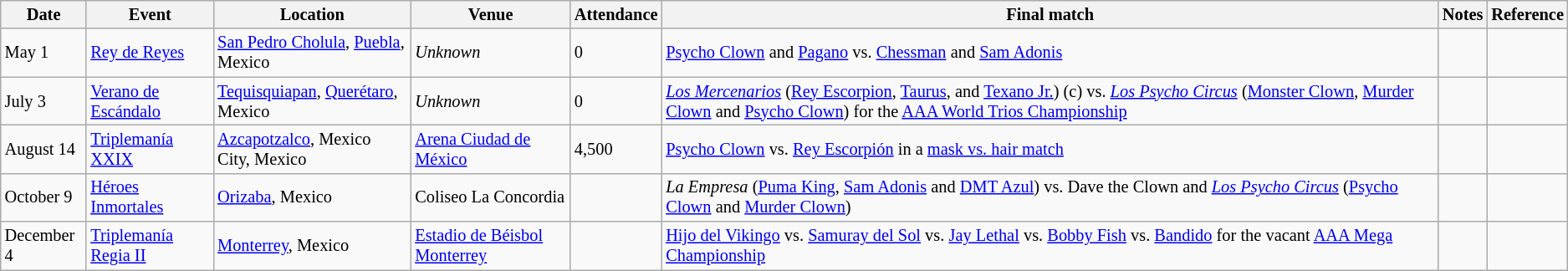<table class="wikitable" style="font-size:85%;">
<tr>
<th>Date</th>
<th>Event</th>
<th>Location</th>
<th>Venue</th>
<th>Attendance</th>
<th>Final match</th>
<th>Notes</th>
<th>Reference</th>
</tr>
<tr>
<td>May 1</td>
<td><a href='#'>Rey de Reyes</a></td>
<td><a href='#'>San Pedro Cholula</a>, <a href='#'>Puebla</a>, Mexico</td>
<td><em>Unknown</em></td>
<td>0</td>
<td><a href='#'>Psycho Clown</a> and <a href='#'>Pagano</a> vs. <a href='#'>Chessman</a> and <a href='#'>Sam Adonis</a></td>
<td></td>
<td></td>
</tr>
<tr>
<td>July 3</td>
<td><a href='#'>Verano de Escándalo</a></td>
<td><a href='#'>Tequisquiapan</a>, <a href='#'>Querétaro</a>, Mexico</td>
<td><em>Unknown</em></td>
<td>0</td>
<td><em><a href='#'>Los Mercenarios</a></em> (<a href='#'>Rey Escorpion</a>, <a href='#'>Taurus</a>, and <a href='#'>Texano Jr.</a>) (c) vs. <em><a href='#'>Los Psycho Circus</a></em> (<a href='#'>Monster Clown</a>, <a href='#'>Murder Clown</a> and <a href='#'>Psycho Clown</a>) for the <a href='#'>AAA World Trios Championship</a></td>
<td></td>
<td></td>
</tr>
<tr>
<td>August 14</td>
<td><a href='#'>Triplemanía XXIX</a></td>
<td><a href='#'>Azcapotzalco</a>, Mexico City, Mexico</td>
<td><a href='#'>Arena Ciudad de México</a></td>
<td>4,500</td>
<td><a href='#'>Psycho Clown</a> vs. <a href='#'>Rey Escorpión</a> in a <a href='#'>mask vs. hair match</a></td>
<td></td>
<td></td>
</tr>
<tr>
<td>October 9</td>
<td><a href='#'>Héroes Inmortales</a></td>
<td><a href='#'>Orizaba</a>, Mexico</td>
<td>Coliseo La Concordia</td>
<td></td>
<td><em>La Empresa</em> (<a href='#'>Puma King</a>, <a href='#'>Sam Adonis</a> and <a href='#'>DMT Azul</a>) vs. Dave the Clown and <em><a href='#'>Los Psycho Circus</a></em> (<a href='#'>Psycho Clown</a> and <a href='#'>Murder Clown</a>)</td>
<td></td>
<td></td>
</tr>
<tr>
<td>December 4</td>
<td><a href='#'>Triplemanía Regia II</a></td>
<td><a href='#'>Monterrey</a>, Mexico</td>
<td><a href='#'>Estadio de Béisbol Monterrey</a></td>
<td></td>
<td><a href='#'>Hijo del Vikingo</a> vs. <a href='#'>Samuray del Sol</a> vs. <a href='#'>Jay Lethal</a> vs. <a href='#'>Bobby Fish</a> vs. <a href='#'>Bandido</a> for the vacant <a href='#'>AAA Mega Championship</a></td>
<td></td>
<td></td>
</tr>
</table>
